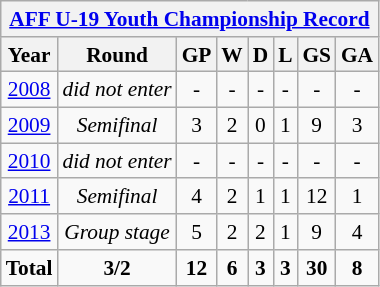<table class="wikitable" style="text-align: center;font-size:89%;">
<tr>
<th colspan=8><a href='#'>AFF U-19 Youth Championship Record</a></th>
</tr>
<tr>
<th>Year</th>
<th>Round</th>
<th>GP</th>
<th>W</th>
<th>D</th>
<th>L</th>
<th>GS</th>
<th>GA</th>
</tr>
<tr>
<td><a href='#'>2008</a></td>
<td><em>did not enter</em></td>
<td>-</td>
<td>-</td>
<td>-</td>
<td>-</td>
<td>-</td>
<td>-</td>
</tr>
<tr>
<td><a href='#'>2009</a></td>
<td><em>Semifinal</em></td>
<td>3</td>
<td>2</td>
<td>0</td>
<td>1</td>
<td>9</td>
<td>3</td>
</tr>
<tr>
<td><a href='#'>2010</a></td>
<td><em>did not enter</em></td>
<td>-</td>
<td>-</td>
<td>-</td>
<td>-</td>
<td>-</td>
<td>-</td>
</tr>
<tr>
<td><a href='#'>2011</a></td>
<td><em>Semifinal</em></td>
<td>4</td>
<td>2</td>
<td>1</td>
<td>1</td>
<td>12</td>
<td>1</td>
</tr>
<tr>
<td><a href='#'>2013</a></td>
<td><em>Group stage</em></td>
<td>5</td>
<td>2</td>
<td>2</td>
<td>1</td>
<td>9</td>
<td>4</td>
</tr>
<tr>
<td><strong>Total</strong></td>
<td><strong>3/2</strong></td>
<td><strong>12</strong></td>
<td><strong>6</strong></td>
<td><strong>3</strong></td>
<td><strong>3</strong></td>
<td><strong>30</strong></td>
<td><strong>8</strong></td>
</tr>
</table>
